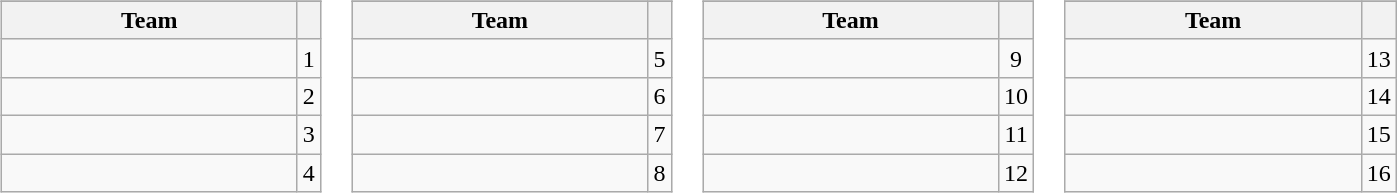<table>
<tr style="vertical-align:top">
<td><br><table class="wikitable" style="text-align:center">
<tr>
</tr>
<tr>
<th style="width:190px">Team</th>
<th></th>
</tr>
<tr>
<td style="text-align:left"></td>
<td>1</td>
</tr>
<tr>
<td style="text-align:left"></td>
<td>2</td>
</tr>
<tr>
<td style="text-align:left"></td>
<td>3</td>
</tr>
<tr>
<td style="text-align:left"></td>
<td>4</td>
</tr>
</table>
</td>
<td><br><table class="wikitable" style="text-align:center">
<tr>
</tr>
<tr>
<th style="width:190px">Team</th>
<th></th>
</tr>
<tr>
<td style="text-align:left"></td>
<td>5</td>
</tr>
<tr>
<td style="text-align:left"></td>
<td>6</td>
</tr>
<tr>
<td style="text-align:left"></td>
<td>7</td>
</tr>
<tr>
<td style="text-align:left"></td>
<td>8</td>
</tr>
</table>
</td>
<td><br><table class="wikitable" style="text-align:center">
<tr>
</tr>
<tr>
<th style="width:190px">Team</th>
<th></th>
</tr>
<tr>
<td style="text-align:left"></td>
<td>9</td>
</tr>
<tr>
<td style="text-align:left"></td>
<td>10</td>
</tr>
<tr>
<td style="text-align:left"></td>
<td>11</td>
</tr>
<tr>
<td style="text-align:left"></td>
<td>12</td>
</tr>
</table>
</td>
<td><br><table class="wikitable" style="text-align:center">
<tr>
</tr>
<tr>
<th style="width:190px">Team</th>
<th></th>
</tr>
<tr>
<td style="text-align:left"></td>
<td>13</td>
</tr>
<tr>
<td style="text-align:left"></td>
<td>14</td>
</tr>
<tr>
<td style="text-align:left"></td>
<td>15</td>
</tr>
<tr>
<td style="text-align:left"></td>
<td>16</td>
</tr>
</table>
</td>
</tr>
</table>
